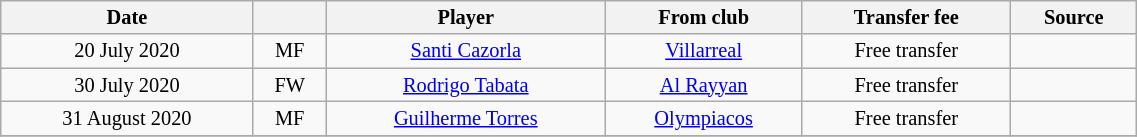<table class="wikitable sortable" style="width:60%; text-align:center; font-size:85%; text-align:centre;">
<tr>
<th>Date</th>
<th></th>
<th>Player</th>
<th>From club</th>
<th>Transfer fee</th>
<th>Source</th>
</tr>
<tr>
<td>20 July 2020</td>
<td>MF</td>
<td> <a href='#'>Santi Cazorla</a></td>
<td> <a href='#'>Villarreal</a></td>
<td>Free transfer</td>
<td></td>
</tr>
<tr>
<td>30 July 2020</td>
<td>FW</td>
<td> <a href='#'>Rodrigo Tabata</a></td>
<td><a href='#'>Al Rayyan</a></td>
<td>Free transfer</td>
<td></td>
</tr>
<tr>
<td>31 August 2020</td>
<td>MF</td>
<td> <a href='#'>Guilherme Torres</a></td>
<td> <a href='#'>Olympiacos</a></td>
<td>Free transfer</td>
<td></td>
</tr>
<tr>
</tr>
</table>
